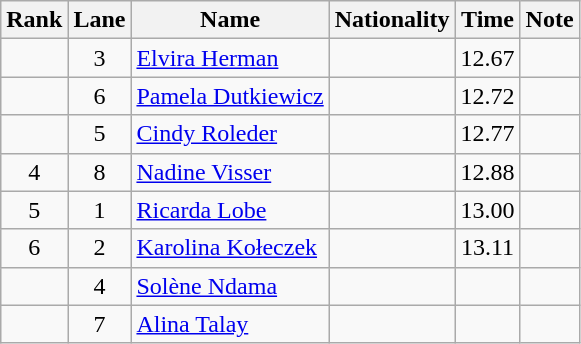<table class="wikitable sortable" style="text-align:center">
<tr>
<th>Rank</th>
<th>Lane</th>
<th>Name</th>
<th>Nationality</th>
<th>Time</th>
<th>Note</th>
</tr>
<tr>
<td></td>
<td>3</td>
<td align=left><a href='#'>Elvira Herman</a></td>
<td align=left></td>
<td>12.67</td>
<td></td>
</tr>
<tr>
<td></td>
<td>6</td>
<td align=left><a href='#'>Pamela Dutkiewicz</a></td>
<td align=left></td>
<td>12.72</td>
<td></td>
</tr>
<tr>
<td></td>
<td>5</td>
<td align=left><a href='#'>Cindy Roleder</a></td>
<td align=left></td>
<td>12.77</td>
<td></td>
</tr>
<tr>
<td>4</td>
<td>8</td>
<td align=left><a href='#'>Nadine Visser</a></td>
<td align=left></td>
<td>12.88</td>
<td></td>
</tr>
<tr>
<td>5</td>
<td>1</td>
<td align=left><a href='#'>Ricarda Lobe</a></td>
<td align=left></td>
<td>13.00</td>
<td></td>
</tr>
<tr>
<td>6</td>
<td>2</td>
<td align=left><a href='#'>Karolina Kołeczek</a></td>
<td align=left></td>
<td>13.11</td>
<td></td>
</tr>
<tr>
<td></td>
<td>4</td>
<td align=left><a href='#'>Solène Ndama</a></td>
<td align=left></td>
<td></td>
<td></td>
</tr>
<tr>
<td></td>
<td>7</td>
<td align=left><a href='#'>Alina Talay</a></td>
<td align=left></td>
<td></td>
<td></td>
</tr>
</table>
